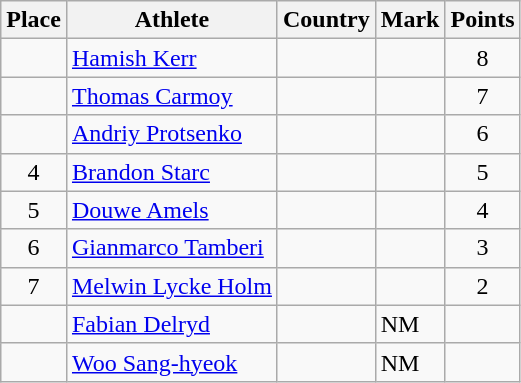<table class="wikitable">
<tr>
<th>Place</th>
<th>Athlete</th>
<th>Country</th>
<th>Mark</th>
<th>Points</th>
</tr>
<tr>
<td align=center></td>
<td><a href='#'>Hamish Kerr</a></td>
<td></td>
<td></td>
<td align=center>8</td>
</tr>
<tr>
<td align=center></td>
<td><a href='#'>Thomas Carmoy</a></td>
<td></td>
<td></td>
<td align=center>7</td>
</tr>
<tr>
<td align=center></td>
<td><a href='#'>Andriy Protsenko</a></td>
<td></td>
<td></td>
<td align=center>6</td>
</tr>
<tr>
<td align=center>4</td>
<td><a href='#'>Brandon Starc</a></td>
<td></td>
<td></td>
<td align=center>5</td>
</tr>
<tr>
<td align=center>5</td>
<td><a href='#'>Douwe Amels</a></td>
<td></td>
<td></td>
<td align=center>4</td>
</tr>
<tr>
<td align=center>6</td>
<td><a href='#'>Gianmarco Tamberi</a></td>
<td></td>
<td></td>
<td align=center>3</td>
</tr>
<tr>
<td align=center>7</td>
<td><a href='#'>Melwin Lycke Holm</a></td>
<td></td>
<td></td>
<td align=center>2</td>
</tr>
<tr>
<td align=center></td>
<td><a href='#'>Fabian Delryd</a></td>
<td></td>
<td>NM</td>
<td align=center></td>
</tr>
<tr>
<td align=center></td>
<td><a href='#'>Woo Sang-hyeok</a></td>
<td></td>
<td>NM</td>
<td align=center></td>
</tr>
</table>
